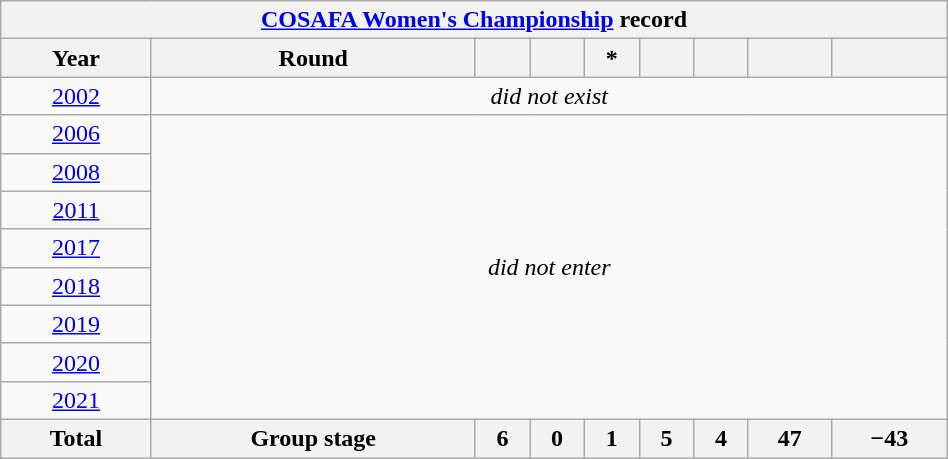<table class="wikitable" style="text-align: center; width:50%;">
<tr>
<th colspan="9"><a href='#'>COSAFA Women's Championship</a> record</th>
</tr>
<tr>
<th>Year</th>
<th>Round</th>
<th></th>
<th></th>
<th>*</th>
<th></th>
<th></th>
<th></th>
<th></th>
</tr>
<tr>
<td> <a href='#'>2002</a></td>
<td colspan =8><em>did not exist</em></td>
</tr>
<tr>
<td> <a href='#'>2006</a></td>
<td colspan =8 rowspan=8><em>did not enter</em></td>
</tr>
<tr>
<td> <a href='#'>2008</a></td>
</tr>
<tr>
<td> <a href='#'>2011</a></td>
</tr>
<tr>
<td> <a href='#'>2017</a></td>
</tr>
<tr>
<td> <a href='#'>2018</a></td>
</tr>
<tr>
<td> <a href='#'>2019</a></td>
</tr>
<tr>
<td> <a href='#'>2020</a></td>
</tr>
<tr>
<td> <a href='#'>2021</a></td>
</tr>
<tr>
<th>Total</th>
<th>Group stage</th>
<th>6</th>
<th>0</th>
<th>1</th>
<th>5</th>
<th>4</th>
<th>47</th>
<th>−43</th>
</tr>
</table>
